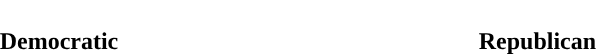<table style="width:40em; text-align:center">
<tr style="color:white">
<td style="background:"><strong>45</strong></td>
<td style="background:"><strong>51</strong></td>
</tr>
<tr>
<td><span><strong>Democratic</strong></span></td>
<td><span><strong>Republican</strong></span></td>
</tr>
</table>
